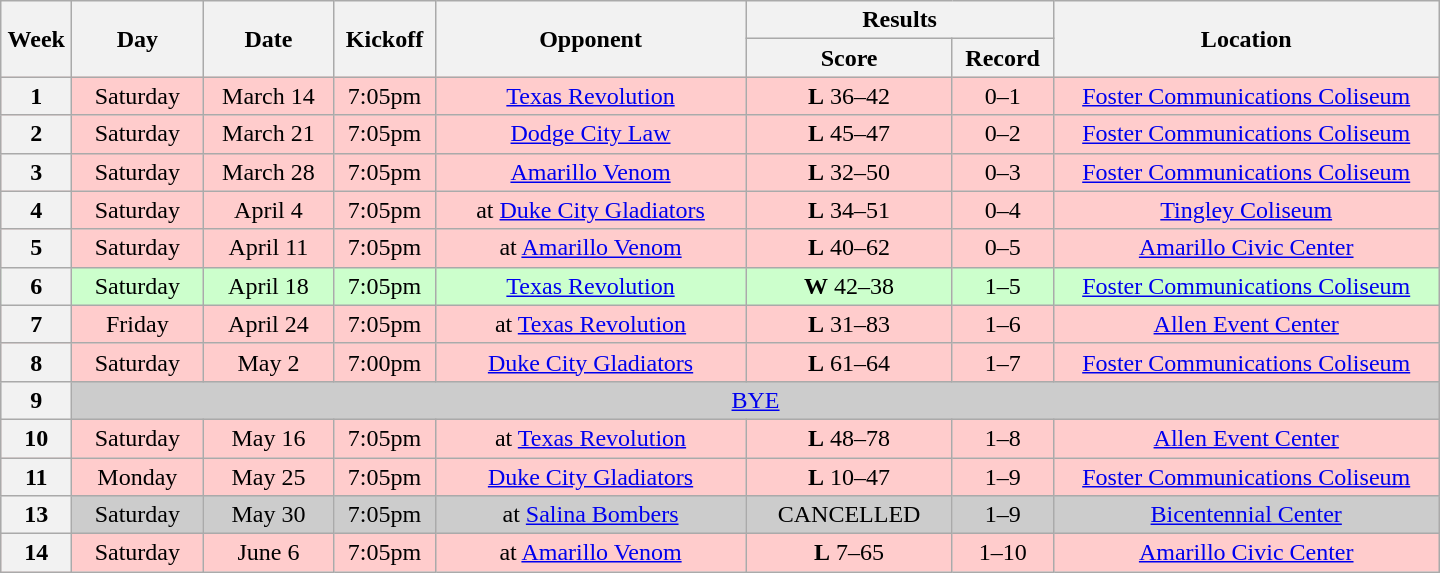<table class="wikitable">
<tr>
<th rowspan="2" width="40">Week</th>
<th rowspan="2" width="80">Day</th>
<th rowspan="2" width="80">Date</th>
<th rowspan="2" width="60">Kickoff</th>
<th rowspan="2" width="200">Opponent</th>
<th colspan="2" width="190">Results</th>
<th rowspan="2" width="250">Location</th>
</tr>
<tr>
<th width="130">Score</th>
<th width="60">Record</th>
</tr>
<tr align="center" bgcolor="#FFCCCC">
<th>1</th>
<td>Saturday</td>
<td>March 14</td>
<td>7:05pm</td>
<td><a href='#'>Texas Revolution</a></td>
<td><strong>L</strong> 36–42</td>
<td>0–1</td>
<td><a href='#'>Foster Communications Coliseum</a></td>
</tr>
<tr align="center" bgcolor="#FFCCCC">
<th>2</th>
<td>Saturday</td>
<td>March 21</td>
<td>7:05pm</td>
<td><a href='#'>Dodge City Law</a></td>
<td><strong>L</strong> 45–47</td>
<td>0–2</td>
<td><a href='#'>Foster Communications Coliseum</a></td>
</tr>
<tr align="center" bgcolor="#FFCCCC">
<th>3</th>
<td>Saturday</td>
<td>March 28</td>
<td>7:05pm</td>
<td><a href='#'>Amarillo Venom</a></td>
<td><strong>L</strong> 32–50</td>
<td>0–3</td>
<td><a href='#'>Foster Communications Coliseum</a></td>
</tr>
<tr align="center" bgcolor="#FFCCCC">
<th>4</th>
<td>Saturday</td>
<td>April 4</td>
<td>7:05pm</td>
<td>at <a href='#'>Duke City Gladiators</a></td>
<td><strong>L</strong> 34–51</td>
<td>0–4</td>
<td><a href='#'>Tingley Coliseum</a></td>
</tr>
<tr align="center" bgcolor="#FFCCCC">
<th>5</th>
<td>Saturday</td>
<td>April 11</td>
<td>7:05pm</td>
<td>at <a href='#'>Amarillo Venom</a></td>
<td><strong>L</strong> 40–62</td>
<td>0–5</td>
<td><a href='#'>Amarillo Civic Center</a></td>
</tr>
<tr align="center" bgcolor="#CCFFCC">
<th>6</th>
<td>Saturday</td>
<td>April 18</td>
<td>7:05pm</td>
<td><a href='#'>Texas Revolution</a></td>
<td><strong>W</strong> 42–38</td>
<td>1–5</td>
<td><a href='#'>Foster Communications Coliseum</a></td>
</tr>
<tr align="center" bgcolor="#FFCCCC">
<th>7</th>
<td>Friday</td>
<td>April 24</td>
<td>7:05pm</td>
<td>at <a href='#'>Texas Revolution</a></td>
<td><strong>L</strong> 31–83</td>
<td>1–6</td>
<td><a href='#'>Allen Event Center</a></td>
</tr>
<tr align="center" bgcolor="#FFCCCC">
<th>8</th>
<td>Saturday</td>
<td>May 2</td>
<td>7:00pm</td>
<td><a href='#'>Duke City Gladiators</a></td>
<td><strong>L</strong> 61–64</td>
<td>1–7</td>
<td><a href='#'>Foster Communications Coliseum</a></td>
</tr>
<tr align="center" bgcolor="#CCCCCC">
<th>9</th>
<td colSpan=7><a href='#'>BYE</a></td>
</tr>
<tr align="center" bgcolor="#FFCCCC">
<th>10</th>
<td>Saturday</td>
<td>May 16</td>
<td>7:05pm</td>
<td>at <a href='#'>Texas Revolution</a></td>
<td><strong>L</strong> 48–78</td>
<td>1–8</td>
<td><a href='#'>Allen Event Center</a></td>
</tr>
<tr align="center" bgcolor="#FFCCCC">
<th>11</th>
<td>Monday</td>
<td>May 25</td>
<td>7:05pm</td>
<td><a href='#'>Duke City Gladiators</a></td>
<td><strong>L</strong> 10–47</td>
<td>1–9</td>
<td><a href='#'>Foster Communications Coliseum</a></td>
</tr>
<tr align="center" bgcolor="#CCCCCC">
<th>13</th>
<td>Saturday</td>
<td>May 30</td>
<td>7:05pm</td>
<td>at <a href='#'>Salina Bombers</a></td>
<td>CANCELLED</td>
<td>1–9</td>
<td><a href='#'>Bicentennial Center</a></td>
</tr>
<tr align="center" bgcolor="#FFCCCC">
<th>14</th>
<td>Saturday</td>
<td>June 6</td>
<td>7:05pm</td>
<td>at <a href='#'>Amarillo Venom</a></td>
<td><strong>L</strong> 7–65</td>
<td>1–10</td>
<td><a href='#'>Amarillo Civic Center</a></td>
</tr>
</table>
